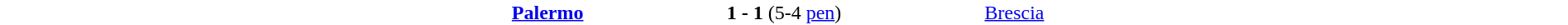<table cellspacing=0 width=100% style=background:#FFFFFF>
<tr>
<td width=22% align=right><strong> <a href='#'>Palermo</a></strong></td>
<td align=center width=15%><strong>1 - 1</strong> (5-4 <a href='#'>pen</a>)</td>
<td width=22%> <a href='#'>Brescia</a></td>
</tr>
</table>
